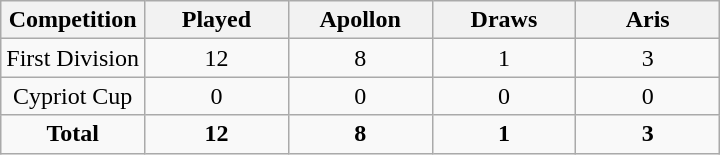<table class=wikitable>
<tr>
<th width=20%>Competition</th>
<th width=20%>Played</th>
<th width=20%>Apollon</th>
<th width=20%>Draws</th>
<th width=20%>Aris</th>
</tr>
<tr align=center>
<td>First Division</td>
<td>12</td>
<td>8</td>
<td>1</td>
<td>3</td>
</tr>
<tr align=center>
<td>Cypriot Cup</td>
<td>0</td>
<td>0</td>
<td>0</td>
<td>0</td>
</tr>
<tr align=center>
<td><strong>Total</strong></td>
<td><strong>12</strong></td>
<td><strong>8</strong></td>
<td><strong>1</strong></td>
<td><strong>3</strong></td>
</tr>
</table>
